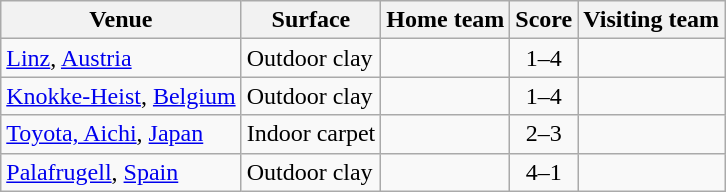<table class=wikitable style="border:1px solid #AAAAAA;">
<tr>
<th>Venue</th>
<th>Surface</th>
<th>Home team</th>
<th>Score</th>
<th>Visiting team</th>
</tr>
<tr>
<td><a href='#'>Linz</a>, <a href='#'>Austria</a></td>
<td>Outdoor clay</td>
<td></td>
<td align="center">1–4</td>
<td><strong></strong></td>
</tr>
<tr>
<td><a href='#'>Knokke-Heist</a>, <a href='#'>Belgium</a></td>
<td>Outdoor clay</td>
<td></td>
<td align="center">1–4</td>
<td><strong></strong></td>
</tr>
<tr>
<td><a href='#'>Toyota, Aichi</a>, <a href='#'>Japan</a></td>
<td>Indoor carpet</td>
<td></td>
<td align="center">2–3</td>
<td><strong></strong></td>
</tr>
<tr>
<td><a href='#'>Palafrugell</a>, <a href='#'>Spain</a></td>
<td>Outdoor clay</td>
<td><strong></strong></td>
<td align="center">4–1</td>
<td></td>
</tr>
</table>
